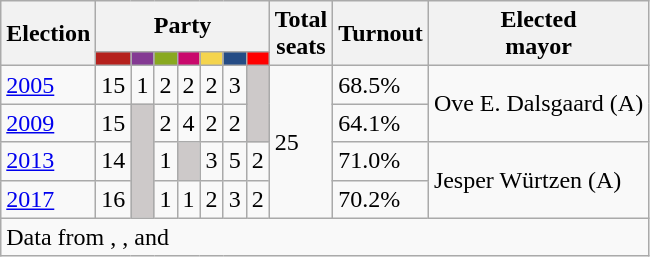<table class="wikitable">
<tr>
<th rowspan="2">Election</th>
<th colspan="7">Party</th>
<th rowspan="2">Total<br>seats</th>
<th rowspan="2">Turnout</th>
<th rowspan="2">Elected<br>mayor</th>
</tr>
<tr>
<td style="background:#B5211D;"><strong><a href='#'></a></strong></td>
<td style="background:#843A93;"><strong><a href='#'></a></strong></td>
<td style="background:#89A920;"><strong><a href='#'></a></strong></td>
<td style="background:#C9096C;"><strong><a href='#'></a></strong></td>
<td style="background:#F4D44D;"><strong><a href='#'></a></strong></td>
<td style="background:#254C85;"><strong><a href='#'></a></strong></td>
<td style="background:#FF0000;"><strong><a href='#'></a></strong></td>
</tr>
<tr>
<td><a href='#'>2005</a></td>
<td>15</td>
<td>1</td>
<td>2</td>
<td>2</td>
<td>2</td>
<td>3</td>
<td style="background:#CDC9C9;" rowspan="2"></td>
<td rowspan="4">25</td>
<td>68.5%</td>
<td rowspan="2">Ove E. Dalsgaard (A)</td>
</tr>
<tr>
<td><a href='#'>2009</a></td>
<td>15</td>
<td style="background:#CDC9C9;" rowspan="3"></td>
<td>2</td>
<td>4</td>
<td>2</td>
<td>2</td>
<td>64.1%</td>
</tr>
<tr>
<td><a href='#'>2013</a></td>
<td>14</td>
<td>1</td>
<td style="background:#CDC9C9;"></td>
<td>3</td>
<td>5</td>
<td>2</td>
<td>71.0%</td>
<td rowspan="2">Jesper Würtzen (A)</td>
</tr>
<tr>
<td><a href='#'>2017</a></td>
<td>16</td>
<td>1</td>
<td>1</td>
<td>2</td>
<td>3</td>
<td>2</td>
<td>70.2%</td>
</tr>
<tr>
<td colspan="14">Data from , ,  and </td>
</tr>
</table>
